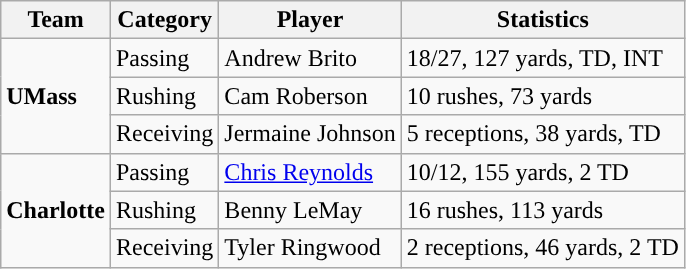<table class="wikitable" style="float: left;">
<tr>
<th>Team</th>
<th>Category</th>
<th>Player</th>
<th>Statistics</th>
</tr>
<tr>
<td rowspan=3><strong>UMass</strong></td>
<td>Passing</td>
<td>Andrew Brito</td>
<td>18/27, 127 yards, TD, INT</td>
</tr>
<tr>
<td>Rushing</td>
<td>Cam Roberson</td>
<td>10 rushes, 73 yards</td>
</tr>
<tr>
<td>Receiving</td>
<td>Jermaine Johnson</td>
<td>5 receptions, 38 yards, TD</td>
</tr>
<tr>
<td rowspan=3><strong>Charlotte</strong></td>
<td>Passing</td>
<td><a href='#'>Chris Reynolds</a></td>
<td>10/12, 155 yards, 2 TD</td>
</tr>
<tr>
<td>Rushing</td>
<td>Benny LeMay</td>
<td>16 rushes, 113 yards</td>
</tr>
<tr>
<td>Receiving</td>
<td>Tyler Ringwood</td>
<td>2 receptions, 46 yards, 2 TD</td>
</tr>
</table>
